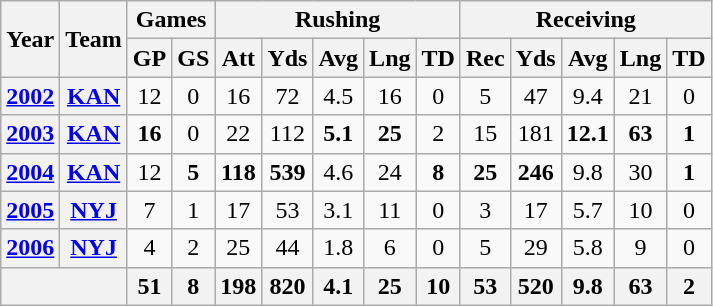<table class="wikitable" style="text-align:center;">
<tr>
<th rowspan="2">Year</th>
<th rowspan="2">Team</th>
<th colspan="2">Games</th>
<th colspan="5">Rushing</th>
<th colspan="5">Receiving</th>
</tr>
<tr>
<th>GP</th>
<th>GS</th>
<th>Att</th>
<th>Yds</th>
<th>Avg</th>
<th>Lng</th>
<th>TD</th>
<th>Rec</th>
<th>Yds</th>
<th>Avg</th>
<th>Lng</th>
<th>TD</th>
</tr>
<tr>
<th><a href='#'>2002</a></th>
<th><a href='#'>KAN</a></th>
<td>12</td>
<td>0</td>
<td>16</td>
<td>72</td>
<td>4.5</td>
<td>16</td>
<td>0</td>
<td>5</td>
<td>47</td>
<td>9.4</td>
<td>21</td>
<td>0</td>
</tr>
<tr>
<th><a href='#'>2003</a></th>
<th><a href='#'>KAN</a></th>
<td><strong>16</strong></td>
<td>0</td>
<td>22</td>
<td>112</td>
<td><strong>5.1</strong></td>
<td><strong>25</strong></td>
<td>2</td>
<td>15</td>
<td>181</td>
<td><strong>12.1</strong></td>
<td><strong>63</strong></td>
<td><strong>1</strong></td>
</tr>
<tr>
<th><a href='#'>2004</a></th>
<th><a href='#'>KAN</a></th>
<td>12</td>
<td><strong>5</strong></td>
<td><strong>118</strong></td>
<td><strong>539</strong></td>
<td>4.6</td>
<td>24</td>
<td><strong>8</strong></td>
<td><strong>25</strong></td>
<td><strong>246</strong></td>
<td>9.8</td>
<td>30</td>
<td><strong>1</strong></td>
</tr>
<tr>
<th><a href='#'>2005</a></th>
<th><a href='#'>NYJ</a></th>
<td>7</td>
<td>1</td>
<td>17</td>
<td>53</td>
<td>3.1</td>
<td>11</td>
<td>0</td>
<td>3</td>
<td>17</td>
<td>5.7</td>
<td>10</td>
<td>0</td>
</tr>
<tr>
<th><a href='#'>2006</a></th>
<th><a href='#'>NYJ</a></th>
<td>4</td>
<td>2</td>
<td>25</td>
<td>44</td>
<td>1.8</td>
<td>6</td>
<td>0</td>
<td>5</td>
<td>29</td>
<td>5.8</td>
<td>9</td>
<td>0</td>
</tr>
<tr>
<th colspan="2"></th>
<th>51</th>
<th>8</th>
<th>198</th>
<th>820</th>
<th>4.1</th>
<th>25</th>
<th>10</th>
<th>53</th>
<th>520</th>
<th>9.8</th>
<th>63</th>
<th>2</th>
</tr>
</table>
